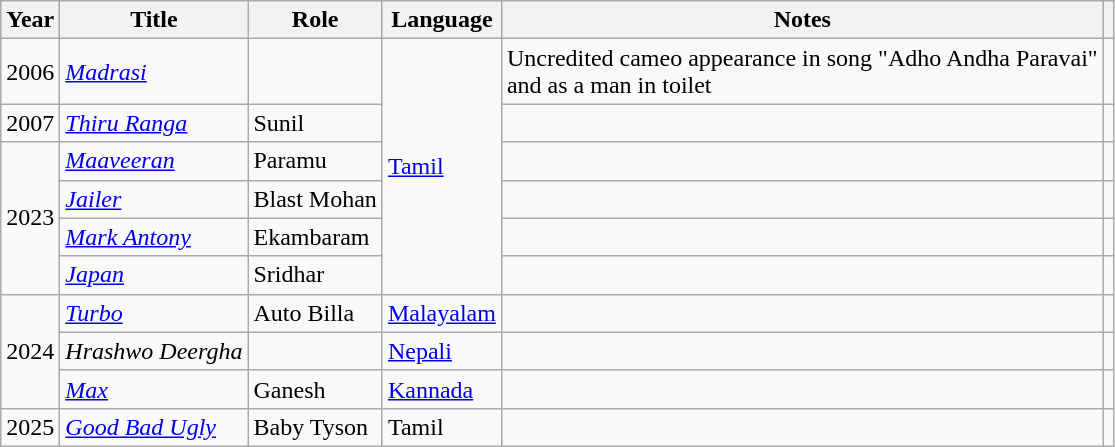<table class="wikitable plainrowheaders sortable">
<tr>
<th>Year</th>
<th>Title</th>
<th>Role</th>
<th>Language</th>
<th class=unsortable scope="col">Notes</th>
<th class=unsortable scope="col"></th>
</tr>
<tr>
<td>2006</td>
<td><em><a href='#'>Madrasi</a></em></td>
<td></td>
<td rowspan=6><a href='#'>Tamil</a></td>
<td>Uncredited cameo appearance in song "Adho Andha Paravai" <br>and as a man in toilet</td>
<td></td>
</tr>
<tr>
<td>2007</td>
<td><em><a href='#'>Thiru Ranga</a></em></td>
<td>Sunil</td>
<td></td>
<td></td>
</tr>
<tr>
<td rowspan="4">2023</td>
<td><em><a href='#'>Maaveeran</a></em></td>
<td>Paramu</td>
<td></td>
<td></td>
</tr>
<tr>
<td><em><a href='#'>Jailer</a></em></td>
<td>Blast Mohan</td>
<td></td>
<td></td>
</tr>
<tr>
<td><em><a href='#'>Mark Antony</a></em></td>
<td>Ekambaram</td>
<td></td>
<td></td>
</tr>
<tr>
<td><em><a href='#'>Japan</a></em></td>
<td>Sridhar</td>
<td></td>
<td></td>
</tr>
<tr>
<td rowspan="3">2024</td>
<td><em><a href='#'>Turbo</a></em></td>
<td>Auto Billa</td>
<td><a href='#'>Malayalam</a></td>
<td></td>
<td></td>
</tr>
<tr>
<td><em>Hrashwo Deergha</em></td>
<td></td>
<td><a href='#'>Nepali</a></td>
<td></td>
<td></td>
</tr>
<tr>
<td><a href='#'><em>Max</em></a></td>
<td>Ganesh</td>
<td><a href='#'>Kannada</a></td>
<td></td>
<td></td>
</tr>
<tr>
<td>2025</td>
<td><em><a href='#'>Good Bad Ugly</a></em></td>
<td>Baby Tyson</td>
<td>Tamil</td>
<td></td>
<td></td>
</tr>
</table>
